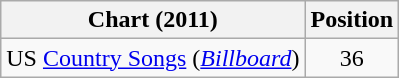<table class="wikitable sortable">
<tr>
<th scope="col">Chart (2011)</th>
<th scope="col">Position</th>
</tr>
<tr>
<td>US <a href='#'>Country Songs</a> (<em><a href='#'>Billboard</a></em>)</td>
<td align="center">36</td>
</tr>
</table>
